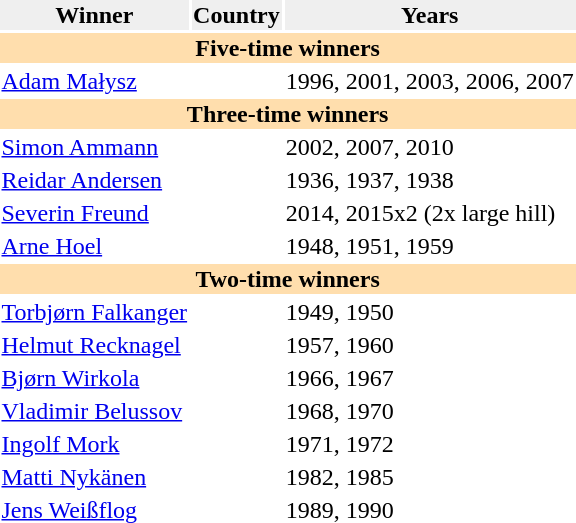<table>
<tr>
<th style="background:#efefef;">Winner</th>
<th style="background:#efefef;">Country</th>
<th style="background:#efefef;">Years</th>
</tr>
<tr>
<th colspan="3" style="background:#ffdead;">Five-time winners</th>
</tr>
<tr>
<td><a href='#'>Adam Małysz</a></td>
<td></td>
<td>1996, 2001, 2003, 2006, 2007</td>
</tr>
<tr>
<th colspan="3" style="background:#ffdead;">Three-time winners</th>
</tr>
<tr>
<td><a href='#'>Simon Ammann</a></td>
<td></td>
<td>2002, 2007, 2010</td>
</tr>
<tr>
<td><a href='#'>Reidar Andersen</a></td>
<td></td>
<td>1936, 1937, 1938</td>
</tr>
<tr>
<td><a href='#'>Severin Freund</a></td>
<td></td>
<td>2014, 2015x2 (2x large hill)</td>
</tr>
<tr>
<td><a href='#'>Arne Hoel</a></td>
<td></td>
<td>1948, 1951, 1959</td>
</tr>
<tr>
<th colspan="3" style="background:#ffdead;">Two-time winners</th>
</tr>
<tr>
<td><a href='#'>Torbjørn Falkanger</a></td>
<td></td>
<td>1949, 1950</td>
</tr>
<tr>
<td><a href='#'>Helmut Recknagel</a></td>
<td></td>
<td>1957, 1960</td>
</tr>
<tr>
<td><a href='#'>Bjørn Wirkola</a></td>
<td></td>
<td>1966, 1967</td>
</tr>
<tr>
<td><a href='#'>Vladimir Belussov</a></td>
<td></td>
<td>1968, 1970</td>
</tr>
<tr>
<td><a href='#'>Ingolf Mork</a></td>
<td></td>
<td>1971, 1972</td>
</tr>
<tr>
<td><a href='#'>Matti Nykänen</a></td>
<td></td>
<td>1982, 1985</td>
</tr>
<tr>
<td><a href='#'>Jens Weißflog</a></td>
<td></td>
<td>1989, 1990</td>
</tr>
<tr>
</tr>
</table>
